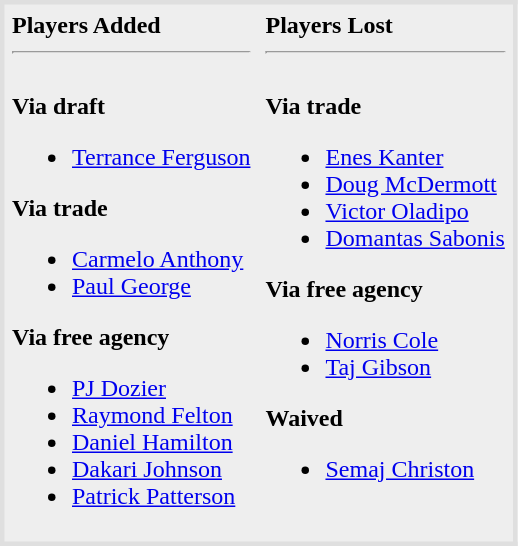<table style="border-collapse:collapse; background-color:#eeeeee" bordercolor="#DFDFDF" cellpadding="5">
<tr>
<td valign="top"><strong>Players Added</strong> <hr><br><strong>Via draft</strong><ul><li><a href='#'>Terrance Ferguson</a></li></ul><strong>Via trade</strong><ul><li><a href='#'>Carmelo Anthony</a></li><li><a href='#'>Paul George</a></li></ul><strong>Via free agency</strong><ul><li><a href='#'>PJ Dozier</a></li><li><a href='#'>Raymond Felton</a></li><li><a href='#'>Daniel Hamilton</a></li><li><a href='#'>Dakari Johnson</a></li><li><a href='#'>Patrick Patterson</a></li></ul></td>
<td valign="top"><strong>Players Lost</strong> <hr><br><strong>Via trade</strong><ul><li><a href='#'>Enes Kanter</a></li><li><a href='#'>Doug McDermott</a></li><li><a href='#'>Victor Oladipo</a></li><li><a href='#'>Domantas Sabonis</a></li></ul><strong>Via free agency</strong><ul><li><a href='#'>Norris Cole</a></li><li><a href='#'>Taj Gibson</a></li></ul>
<strong>Waived</strong><ul><li><a href='#'>Semaj Christon</a></li></ul></td>
</tr>
</table>
